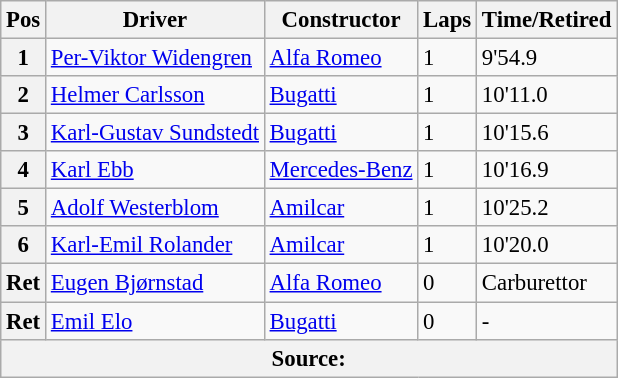<table class="wikitable" style="font-size: 95%">
<tr>
<th>Pos</th>
<th>Driver</th>
<th>Constructor</th>
<th>Laps</th>
<th>Time/Retired</th>
</tr>
<tr>
<th>1</th>
<td> <a href='#'>Per-Viktor Widengren</a></td>
<td><a href='#'>Alfa Romeo</a></td>
<td>1</td>
<td>9'54.9</td>
</tr>
<tr>
<th>2</th>
<td> <a href='#'>Helmer Carlsson</a></td>
<td><a href='#'>Bugatti</a></td>
<td>1</td>
<td>10'11.0</td>
</tr>
<tr>
<th>3</th>
<td> <a href='#'>Karl-Gustav Sundstedt</a></td>
<td><a href='#'>Bugatti</a></td>
<td>1</td>
<td>10'15.6</td>
</tr>
<tr>
<th>4</th>
<td> <a href='#'>Karl Ebb</a></td>
<td><a href='#'>Mercedes-Benz</a></td>
<td>1</td>
<td>10'16.9</td>
</tr>
<tr>
<th>5</th>
<td> <a href='#'>Adolf Westerblom</a></td>
<td><a href='#'>Amilcar</a></td>
<td>1</td>
<td>10'25.2</td>
</tr>
<tr>
<th>6</th>
<td> <a href='#'>Karl-Emil Rolander</a></td>
<td><a href='#'>Amilcar</a></td>
<td>1</td>
<td>10'20.0</td>
</tr>
<tr>
<th>Ret</th>
<td> <a href='#'>Eugen Bjørnstad</a></td>
<td><a href='#'>Alfa Romeo</a></td>
<td>0</td>
<td>Carburettor</td>
</tr>
<tr>
<th>Ret</th>
<td> <a href='#'>Emil Elo</a></td>
<td><a href='#'>Bugatti</a></td>
<td>0</td>
<td>-</td>
</tr>
<tr>
<th colspan=6>Source:</th>
</tr>
</table>
